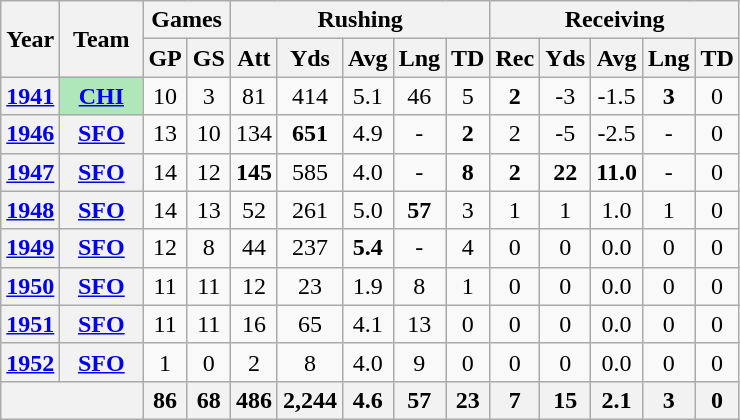<table class="wikitable" style="text-align:center;">
<tr>
<th rowspan="2">Year</th>
<th rowspan="2">Team</th>
<th colspan="2">Games</th>
<th colspan="5">Rushing</th>
<th colspan="5">Receiving</th>
</tr>
<tr>
<th>GP</th>
<th>GS</th>
<th>Att</th>
<th>Yds</th>
<th>Avg</th>
<th>Lng</th>
<th>TD</th>
<th>Rec</th>
<th>Yds</th>
<th>Avg</th>
<th>Lng</th>
<th>TD</th>
</tr>
<tr>
<th><a href='#'>1941</a></th>
<th style="background:#afe6ba; width:3em;"><a href='#'>CHI</a></th>
<td>10</td>
<td>3</td>
<td>81</td>
<td>414</td>
<td>5.1</td>
<td>46</td>
<td>5</td>
<td><strong>2</strong></td>
<td>-3</td>
<td>-1.5</td>
<td><strong>3</strong></td>
<td>0</td>
</tr>
<tr>
<th><a href='#'>1946</a></th>
<th><a href='#'>SFO</a></th>
<td>13</td>
<td>10</td>
<td>134</td>
<td><strong>651</strong></td>
<td>4.9</td>
<td>-</td>
<td><strong>2</strong></td>
<td>2</td>
<td>-5</td>
<td>-2.5</td>
<td>-</td>
<td>0</td>
</tr>
<tr>
<th><a href='#'>1947</a></th>
<th><a href='#'>SFO</a></th>
<td>14</td>
<td>12</td>
<td><strong>145</strong></td>
<td>585</td>
<td>4.0</td>
<td>-</td>
<td><strong>8</strong></td>
<td><strong>2</strong></td>
<td><strong>22</strong></td>
<td><strong>11.0</strong></td>
<td>-</td>
<td>0</td>
</tr>
<tr>
<th><a href='#'>1948</a></th>
<th><a href='#'>SFO</a></th>
<td>14</td>
<td>13</td>
<td>52</td>
<td>261</td>
<td>5.0</td>
<td><strong>57</strong></td>
<td>3</td>
<td>1</td>
<td>1</td>
<td>1.0</td>
<td>1</td>
<td>0</td>
</tr>
<tr>
<th><a href='#'>1949</a></th>
<th><a href='#'>SFO</a></th>
<td>12</td>
<td>8</td>
<td>44</td>
<td>237</td>
<td><strong>5.4</strong></td>
<td>-</td>
<td>4</td>
<td>0</td>
<td>0</td>
<td>0.0</td>
<td>0</td>
<td>0</td>
</tr>
<tr>
<th><a href='#'>1950</a></th>
<th><a href='#'>SFO</a></th>
<td>11</td>
<td>11</td>
<td>12</td>
<td>23</td>
<td>1.9</td>
<td>8</td>
<td>1</td>
<td>0</td>
<td>0</td>
<td>0.0</td>
<td>0</td>
<td>0</td>
</tr>
<tr>
<th><a href='#'>1951</a></th>
<th><a href='#'>SFO</a></th>
<td>11</td>
<td>11</td>
<td>16</td>
<td>65</td>
<td>4.1</td>
<td>13</td>
<td>0</td>
<td>0</td>
<td>0</td>
<td>0.0</td>
<td>0</td>
<td>0</td>
</tr>
<tr>
<th><a href='#'>1952</a></th>
<th><a href='#'>SFO</a></th>
<td>1</td>
<td>0</td>
<td>2</td>
<td>8</td>
<td>4.0</td>
<td>9</td>
<td>0</td>
<td>0</td>
<td>0</td>
<td>0.0</td>
<td>0</td>
<td>0</td>
</tr>
<tr>
<th colspan="2"></th>
<th>86</th>
<th>68</th>
<th>486</th>
<th>2,244</th>
<th>4.6</th>
<th>57</th>
<th>23</th>
<th>7</th>
<th>15</th>
<th>2.1</th>
<th>3</th>
<th>0</th>
</tr>
</table>
